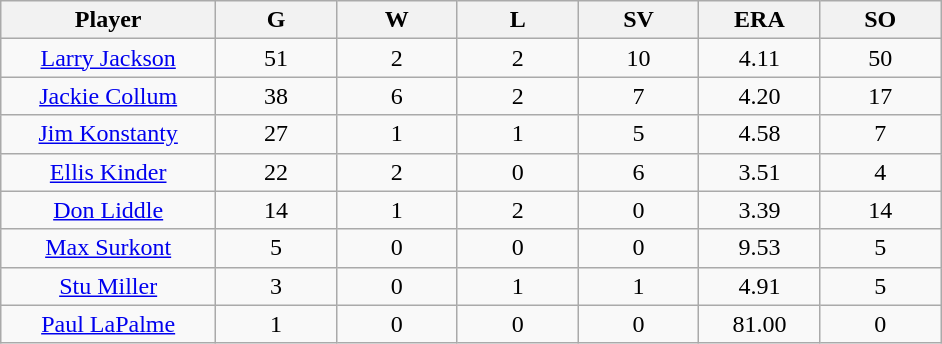<table class="wikitable sortable">
<tr>
<th bgcolor="#DDDDFF" width="16%">Player</th>
<th bgcolor="#DDDDFF" width="9%">G</th>
<th bgcolor="#DDDDFF" width="9%">W</th>
<th bgcolor="#DDDDFF" width="9%">L</th>
<th bgcolor="#DDDDFF" width="9%">SV</th>
<th bgcolor="#DDDDFF" width="9%">ERA</th>
<th bgcolor="#DDDDFF" width="9%">SO</th>
</tr>
<tr align="center">
<td><a href='#'>Larry Jackson</a></td>
<td>51</td>
<td>2</td>
<td>2</td>
<td>10</td>
<td>4.11</td>
<td>50</td>
</tr>
<tr align="center">
<td><a href='#'>Jackie Collum</a></td>
<td>38</td>
<td>6</td>
<td>2</td>
<td>7</td>
<td>4.20</td>
<td>17</td>
</tr>
<tr align="center">
<td><a href='#'>Jim Konstanty</a></td>
<td>27</td>
<td>1</td>
<td>1</td>
<td>5</td>
<td>4.58</td>
<td>7</td>
</tr>
<tr align="center">
<td><a href='#'>Ellis Kinder</a></td>
<td>22</td>
<td>2</td>
<td>0</td>
<td>6</td>
<td>3.51</td>
<td>4</td>
</tr>
<tr align="center">
<td><a href='#'>Don Liddle</a></td>
<td>14</td>
<td>1</td>
<td>2</td>
<td>0</td>
<td>3.39</td>
<td>14</td>
</tr>
<tr align="center">
<td><a href='#'>Max Surkont</a></td>
<td>5</td>
<td>0</td>
<td>0</td>
<td>0</td>
<td>9.53</td>
<td>5</td>
</tr>
<tr align="center">
<td><a href='#'>Stu Miller</a></td>
<td>3</td>
<td>0</td>
<td>1</td>
<td>1</td>
<td>4.91</td>
<td>5</td>
</tr>
<tr align="center">
<td><a href='#'>Paul LaPalme</a></td>
<td>1</td>
<td>0</td>
<td>0</td>
<td>0</td>
<td>81.00</td>
<td>0</td>
</tr>
</table>
